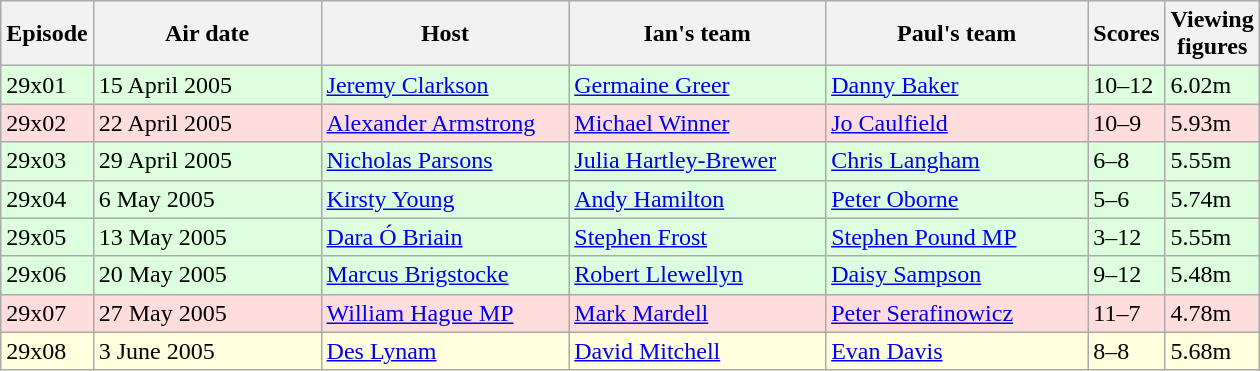<table class="wikitable"  style="width:840px; background:#dfd;">
<tr>
<th style="width:5%;">Episode</th>
<th style="width:21%;">Air date</th>
<th style="width:22%;">Host</th>
<th style="width:23%;">Ian's team</th>
<th style="width:23%;">Paul's team</th>
<th style="width:5%;">Scores</th>
<th style="width:120%;">Viewing figures</th>
</tr>
<tr>
<td>29x01</td>
<td>15 April 2005</td>
<td><a href='#'>Jeremy Clarkson</a></td>
<td><a href='#'>Germaine Greer</a></td>
<td><a href='#'>Danny Baker</a></td>
<td>10–12</td>
<td>6.02m</td>
</tr>
<tr style="background:#fdd;">
<td>29x02</td>
<td>22 April 2005</td>
<td><a href='#'>Alexander Armstrong</a></td>
<td><a href='#'>Michael Winner</a></td>
<td><a href='#'>Jo Caulfield</a></td>
<td>10–9</td>
<td>5.93m</td>
</tr>
<tr>
<td>29x03</td>
<td>29 April 2005</td>
<td><a href='#'>Nicholas Parsons</a></td>
<td><a href='#'>Julia Hartley-Brewer</a></td>
<td><a href='#'>Chris Langham</a></td>
<td>6–8</td>
<td>5.55m</td>
</tr>
<tr>
<td>29x04</td>
<td>6 May 2005</td>
<td><a href='#'>Kirsty Young</a></td>
<td><a href='#'>Andy Hamilton</a></td>
<td><a href='#'>Peter Oborne</a></td>
<td>5–6</td>
<td>5.74m</td>
</tr>
<tr>
<td>29x05</td>
<td>13 May 2005</td>
<td><a href='#'>Dara Ó Briain</a></td>
<td><a href='#'>Stephen Frost</a></td>
<td><a href='#'>Stephen Pound MP</a></td>
<td>3–12</td>
<td>5.55m</td>
</tr>
<tr>
<td>29x06</td>
<td>20 May 2005</td>
<td><a href='#'>Marcus Brigstocke</a></td>
<td><a href='#'>Robert Llewellyn</a></td>
<td><a href='#'>Daisy Sampson</a></td>
<td>9–12</td>
<td>5.48m</td>
</tr>
<tr style="background:#fdd;">
<td>29x07</td>
<td>27 May 2005</td>
<td><a href='#'>William Hague MP</a></td>
<td><a href='#'>Mark Mardell</a></td>
<td><a href='#'>Peter Serafinowicz</a></td>
<td>11–7</td>
<td>4.78m</td>
</tr>
<tr style="background:#ffd;">
<td>29x08</td>
<td>3 June 2005</td>
<td><a href='#'>Des Lynam</a></td>
<td><a href='#'>David Mitchell</a></td>
<td><a href='#'>Evan Davis</a></td>
<td>8–8</td>
<td>5.68m</td>
</tr>
</table>
